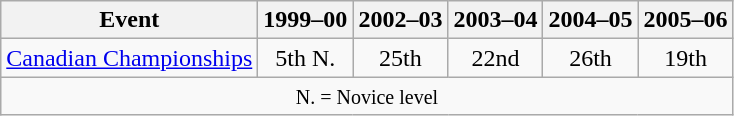<table class="wikitable" style="text-align:center">
<tr>
<th>Event</th>
<th>1999–00</th>
<th>2002–03</th>
<th>2003–04</th>
<th>2004–05</th>
<th>2005–06</th>
</tr>
<tr>
<td align=left><a href='#'>Canadian Championships</a></td>
<td>5th N.</td>
<td>25th</td>
<td>22nd</td>
<td>26th</td>
<td>19th</td>
</tr>
<tr>
<td colspan=6 align=center><small> N. = Novice level </small></td>
</tr>
</table>
